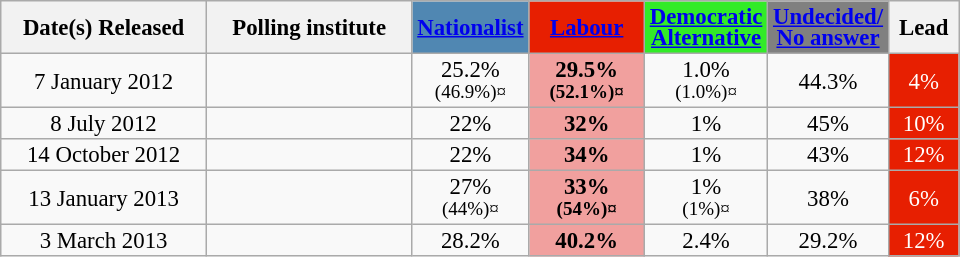<table class="wikitable sortable" style="text-align:center;font-size:95%;line-height:14px">
<tr>
<th ! width="130px">Date(s) Released</th>
<th width="130px">Polling institute</th>
<th class="unsortable" style="background:#5087B2" width="70px"><a href='#'><span>Nationalist</span></a></th>
<th class="unsortable" style="background:#E71F01" width="70px"><a href='#'><span>Labour</span></a></th>
<th class="unsortable" style="background:#32EB28" width="70px"><a href='#'><span>Democratic<br>Alternative</span></a></th>
<th class="unsortable" style="background:gray" width="70px"><a href='#'><span>Undecided/<br>No answer</span></a></th>
<th class="unsortable" width="40px">Lead</th>
</tr>
<tr>
<td align=center>7 January 2012</td>
<td align=center></td>
<td align="center">25.2%<br><small>(46.9%)¤</small></td>
<td align="center" style="background:#F1A09E"><strong>29.5%<br><small>(52.1%)¤</small></strong></td>
<td align="center">1.0%<br><small>(1.0%)¤</small></td>
<td align="center">44.3%</td>
<td style="background:#E71F01; color:white;">4%</td>
</tr>
<tr>
<td align=center>8 July 2012</td>
<td align=center></td>
<td align="center">22%</td>
<td align="center" style="background:#F1A09E"><strong>32%</strong></td>
<td align="center">1%</td>
<td align="center">45%</td>
<td style="background:#E71F01; color:white;">10%</td>
</tr>
<tr>
<td align=center>14 October 2012</td>
<td align=center></td>
<td align="center">22%</td>
<td align="center" style="background:#F1A09E"><strong>34%</strong></td>
<td align="center">1%</td>
<td align="center">43%</td>
<td style="background:#E71F01; color:white;">12%</td>
</tr>
<tr>
<td align=center>13 January 2013</td>
<td align=center></td>
<td align="center">27%<br><small>(44%)¤</small></td>
<td align="center" style="background:#F1A09E"><strong>33%<br><small>(54%)¤</small></strong></td>
<td align="center">1%<br><small>(1%)¤</small></td>
<td align="center">38%</td>
<td style="background:#E71F01; color:white;">6%</td>
</tr>
<tr>
<td align=center>3 March 2013</td>
<td align=center></td>
<td align="center">28.2%</td>
<td align="center" style="background:#F1A09E"><strong>40.2%</strong></td>
<td align="center">2.4%</td>
<td align="center">29.2%</td>
<td style="background:#E71F01; color:white;">12%</td>
</tr>
</table>
